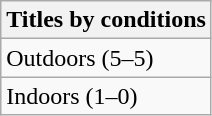<table class=wikitable>
<tr>
<th>Titles by conditions</th>
</tr>
<tr>
<td>Outdoors (5–5)</td>
</tr>
<tr>
<td>Indoors (1–0)</td>
</tr>
</table>
